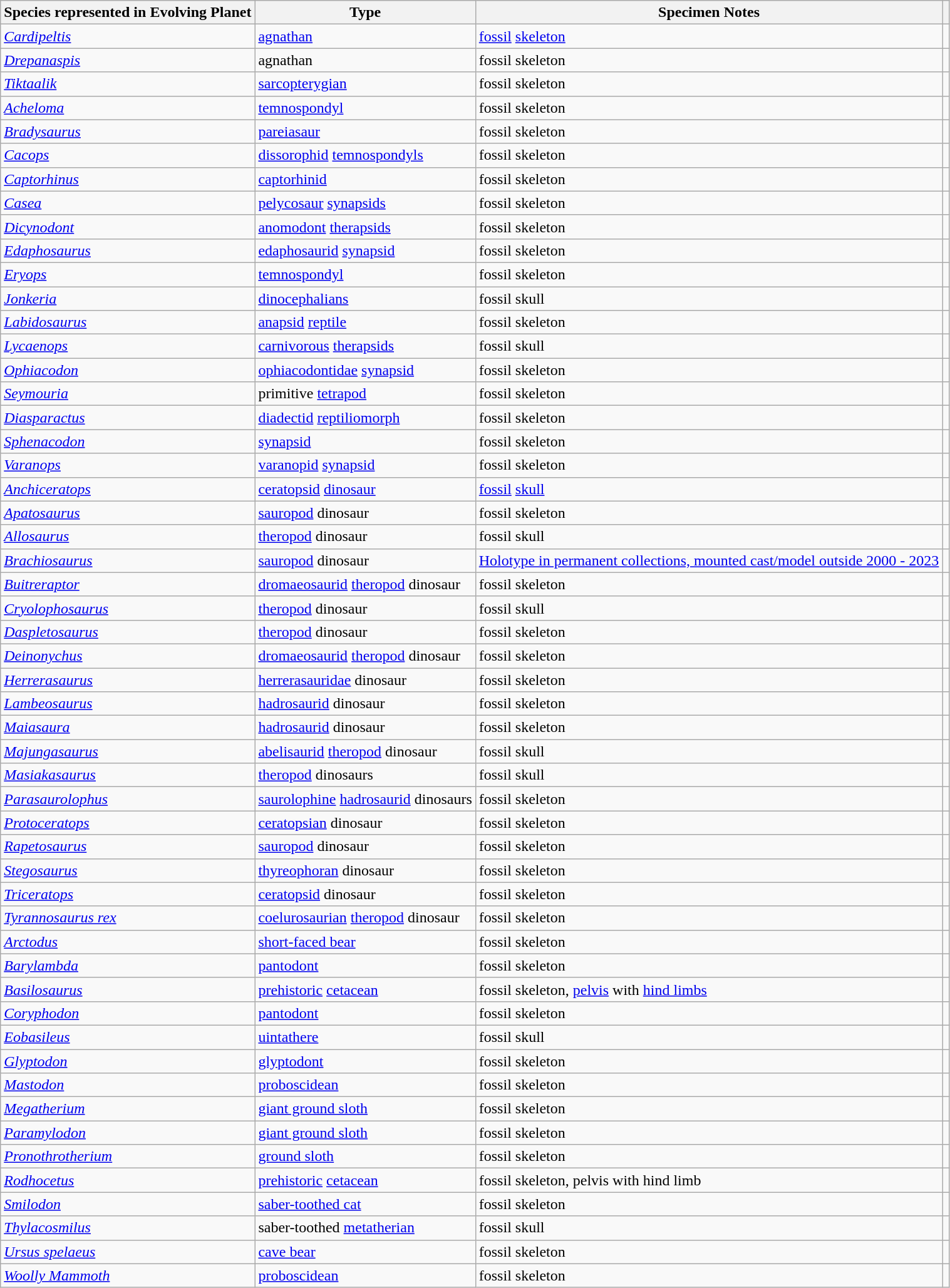<table class="wikitable sortable mw-collapsible mw-collapsed">
<tr>
<th>Species represented in Evolving Planet</th>
<th>Type</th>
<th>Specimen Notes</th>
<th></th>
</tr>
<tr>
<td><em><a href='#'>Cardipeltis</a></em></td>
<td><a href='#'>agnathan</a></td>
<td><a href='#'>fossil</a> <a href='#'>skeleton</a></td>
<td></td>
</tr>
<tr>
<td><em><a href='#'>Drepanaspis</a></em></td>
<td>agnathan</td>
<td>fossil skeleton</td>
<td></td>
</tr>
<tr>
<td><em><a href='#'>Tiktaalik</a></em></td>
<td><a href='#'>sarcopterygian</a></td>
<td>fossil skeleton</td>
<td></td>
</tr>
<tr>
<td><em><a href='#'>Acheloma</a></em></td>
<td><a href='#'>temnospondyl</a></td>
<td>fossil skeleton</td>
<td></td>
</tr>
<tr>
<td><em><a href='#'>Bradysaurus</a></em></td>
<td><a href='#'>pareiasaur</a></td>
<td>fossil skeleton</td>
<td></td>
</tr>
<tr>
<td><em><a href='#'>Cacops</a></em></td>
<td><a href='#'>dissorophid</a> <a href='#'>temnospondyls</a></td>
<td>fossil skeleton</td>
<td></td>
</tr>
<tr>
<td><em><a href='#'>Captorhinus</a></em></td>
<td><a href='#'>captorhinid</a></td>
<td>fossil skeleton</td>
<td></td>
</tr>
<tr>
<td><em><a href='#'>Casea</a></em></td>
<td><a href='#'>pelycosaur</a> <a href='#'>synapsids</a></td>
<td>fossil skeleton</td>
<td></td>
</tr>
<tr>
<td><em><a href='#'>Dicynodont</a></em></td>
<td><a href='#'>anomodont</a> <a href='#'>therapsids</a></td>
<td>fossil skeleton</td>
<td></td>
</tr>
<tr>
<td><em><a href='#'>Edaphosaurus</a></em></td>
<td><a href='#'>edaphosaurid</a> <a href='#'>synapsid</a></td>
<td>fossil skeleton</td>
<td></td>
</tr>
<tr>
<td><em><a href='#'>Eryops</a></em></td>
<td><a href='#'>temnospondyl</a></td>
<td>fossil skeleton</td>
<td></td>
</tr>
<tr>
<td><em><a href='#'>Jonkeria</a></em></td>
<td><a href='#'>dinocephalians</a></td>
<td>fossil skull</td>
<td></td>
</tr>
<tr>
<td><em><a href='#'>Labidosaurus</a></em></td>
<td><a href='#'>anapsid</a> <a href='#'>reptile</a></td>
<td>fossil skeleton</td>
<td></td>
</tr>
<tr>
<td><em><a href='#'>Lycaenops</a></em></td>
<td><a href='#'>carnivorous</a> <a href='#'>therapsids</a></td>
<td>fossil skull</td>
<td></td>
</tr>
<tr>
<td><em><a href='#'>Ophiacodon</a></em></td>
<td><a href='#'>ophiacodontidae</a> <a href='#'>synapsid</a></td>
<td>fossil skeleton</td>
<td></td>
</tr>
<tr>
<td><em><a href='#'>Seymouria</a></em></td>
<td>primitive <a href='#'>tetrapod</a></td>
<td>fossil skeleton</td>
<td></td>
</tr>
<tr>
<td><em><a href='#'>Diasparactus</a></em></td>
<td><a href='#'>diadectid</a> <a href='#'>reptiliomorph</a></td>
<td>fossil skeleton</td>
<td></td>
</tr>
<tr>
<td><em><a href='#'>Sphenacodon</a></em></td>
<td><a href='#'>synapsid</a></td>
<td>fossil skeleton</td>
<td></td>
</tr>
<tr>
<td><em><a href='#'>Varanops</a></em></td>
<td><a href='#'>varanopid</a> <a href='#'>synapsid</a></td>
<td>fossil skeleton</td>
<td></td>
</tr>
<tr>
<td><em><a href='#'>Anchiceratops</a></em></td>
<td><a href='#'>ceratopsid</a> <a href='#'>dinosaur</a></td>
<td><a href='#'>fossil</a> <a href='#'>skull</a></td>
<td></td>
</tr>
<tr>
<td><em><a href='#'>Apatosaurus</a></em></td>
<td><a href='#'>sauropod</a> dinosaur</td>
<td>fossil skeleton</td>
<td></td>
</tr>
<tr>
<td><em><a href='#'>Allosaurus</a></em></td>
<td><a href='#'>theropod</a> dinosaur</td>
<td>fossil skull</td>
<td></td>
</tr>
<tr>
<td><em><a href='#'>Brachiosaurus</a></em></td>
<td><a href='#'>sauropod</a> dinosaur</td>
<td><a href='#'>Holotype in permanent collections, mounted cast/model outside 2000 - 2023</a></td>
<td></td>
</tr>
<tr>
<td><em><a href='#'>Buitreraptor</a></em></td>
<td><a href='#'>dromaeosaurid</a> <a href='#'>theropod</a> dinosaur</td>
<td>fossil skeleton</td>
<td></td>
</tr>
<tr>
<td><em><a href='#'>Cryolophosaurus</a></em></td>
<td><a href='#'>theropod</a> dinosaur</td>
<td>fossil skull</td>
<td></td>
</tr>
<tr>
<td><em><a href='#'>Daspletosaurus</a></em></td>
<td><a href='#'>theropod</a> dinosaur</td>
<td>fossil skeleton</td>
<td></td>
</tr>
<tr>
<td><em><a href='#'>Deinonychus</a></em></td>
<td><a href='#'>dromaeosaurid</a> <a href='#'>theropod</a> dinosaur</td>
<td>fossil skeleton</td>
<td></td>
</tr>
<tr>
<td><em><a href='#'>Herrerasaurus</a></em></td>
<td><a href='#'>herrerasauridae</a> dinosaur</td>
<td>fossil skeleton</td>
<td></td>
</tr>
<tr>
<td><em><a href='#'>Lambeosaurus</a></em></td>
<td><a href='#'>hadrosaurid</a> dinosaur</td>
<td>fossil skeleton</td>
<td></td>
</tr>
<tr>
<td><em><a href='#'>Maiasaura</a></em></td>
<td><a href='#'>hadrosaurid</a> dinosaur</td>
<td>fossil skeleton</td>
<td></td>
</tr>
<tr>
<td><em><a href='#'>Majungasaurus</a></em></td>
<td><a href='#'>abelisaurid</a> <a href='#'>theropod</a> dinosaur</td>
<td>fossil skull</td>
<td></td>
</tr>
<tr>
<td><em><a href='#'>Masiakasaurus</a></em></td>
<td><a href='#'>theropod</a> dinosaurs</td>
<td>fossil skull</td>
<td></td>
</tr>
<tr>
<td><em><a href='#'>Parasaurolophus</a></em></td>
<td><a href='#'>saurolophine</a> <a href='#'>hadrosaurid</a> dinosaurs</td>
<td>fossil skeleton</td>
<td></td>
</tr>
<tr>
<td><em><a href='#'>Protoceratops</a></em></td>
<td><a href='#'>ceratopsian</a> dinosaur</td>
<td>fossil skeleton</td>
<td></td>
</tr>
<tr>
<td><em><a href='#'>Rapetosaurus</a></em></td>
<td><a href='#'>sauropod</a> dinosaur</td>
<td>fossil skeleton</td>
<td></td>
</tr>
<tr>
<td><em><a href='#'>Stegosaurus</a></em></td>
<td><a href='#'>thyreophoran</a> dinosaur</td>
<td>fossil skeleton</td>
<td></td>
</tr>
<tr>
<td><em><a href='#'>Triceratops</a></em></td>
<td><a href='#'>ceratopsid</a> dinosaur</td>
<td>fossil skeleton</td>
<td></td>
</tr>
<tr>
<td><a href='#'><em>Tyrannosaurus rex</em></a></td>
<td><a href='#'>coelurosaurian</a> <a href='#'>theropod</a> dinosaur</td>
<td>fossil skeleton</td>
<td></td>
</tr>
<tr>
<td><em><a href='#'>Arctodus</a></em></td>
<td><a href='#'>short-faced bear</a></td>
<td>fossil skeleton</td>
<td></td>
</tr>
<tr>
<td><em><a href='#'>Barylambda</a></em></td>
<td><a href='#'>pantodont</a></td>
<td>fossil skeleton</td>
<td></td>
</tr>
<tr>
<td><em><a href='#'>Basilosaurus</a></em></td>
<td><a href='#'>prehistoric</a> <a href='#'>cetacean</a></td>
<td>fossil skeleton, <a href='#'>pelvis</a> with <a href='#'>hind limbs</a></td>
<td></td>
</tr>
<tr>
<td><em><a href='#'>Coryphodon</a></em></td>
<td><a href='#'>pantodont</a></td>
<td>fossil skeleton</td>
<td></td>
</tr>
<tr>
<td><em><a href='#'>Eobasileus</a></em></td>
<td><a href='#'>uintathere</a></td>
<td>fossil skull</td>
<td></td>
</tr>
<tr>
<td><em><a href='#'>Glyptodon</a></em></td>
<td><a href='#'>glyptodont</a></td>
<td>fossil skeleton</td>
<td></td>
</tr>
<tr>
<td><em><a href='#'>Mastodon</a></em></td>
<td><a href='#'>proboscidean</a></td>
<td>fossil skeleton</td>
<td></td>
</tr>
<tr>
<td><em><a href='#'>Megatherium</a></em></td>
<td><a href='#'>giant ground sloth</a></td>
<td>fossil skeleton</td>
<td></td>
</tr>
<tr>
<td><em><a href='#'>Paramylodon</a></em></td>
<td><a href='#'>giant ground sloth</a></td>
<td>fossil skeleton</td>
<td></td>
</tr>
<tr>
<td><em><a href='#'>Pronothrotherium</a></em></td>
<td><a href='#'>ground sloth</a></td>
<td>fossil skeleton</td>
<td></td>
</tr>
<tr>
<td><em><a href='#'>Rodhocetus</a></em></td>
<td><a href='#'>prehistoric</a> <a href='#'>cetacean</a></td>
<td>fossil skeleton, pelvis with hind limb</td>
<td></td>
</tr>
<tr>
<td><em><a href='#'>Smilodon</a></em></td>
<td><a href='#'>saber-toothed cat</a></td>
<td>fossil skeleton</td>
<td></td>
</tr>
<tr>
<td><em><a href='#'>Thylacosmilus</a></em></td>
<td>saber-toothed <a href='#'>metatherian</a></td>
<td>fossil skull</td>
<td></td>
</tr>
<tr>
<td><em><a href='#'>Ursus spelaeus</a></em></td>
<td><a href='#'>cave bear</a></td>
<td>fossil skeleton</td>
<td></td>
</tr>
<tr>
<td><em><a href='#'>Woolly Mammoth</a></em></td>
<td><a href='#'>proboscidean</a></td>
<td>fossil skeleton</td>
<td></td>
</tr>
</table>
